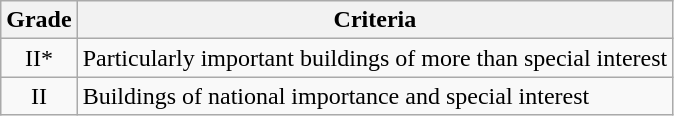<table class="wikitable">
<tr>
<th>Grade</th>
<th>Criteria</th>
</tr>
<tr>
<td align="center" >II*</td>
<td>Particularly important buildings of more than special interest</td>
</tr>
<tr>
<td align="center" >II</td>
<td>Buildings of national importance and special interest</td>
</tr>
</table>
